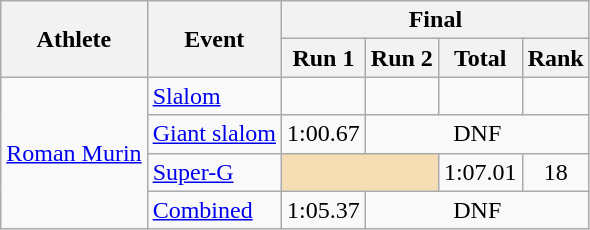<table class="wikitable">
<tr>
<th rowspan="2">Athlete</th>
<th rowspan="2">Event</th>
<th colspan="4">Final</th>
</tr>
<tr>
<th>Run 1</th>
<th>Run 2</th>
<th>Total</th>
<th>Rank</th>
</tr>
<tr>
<td rowspan=4><a href='#'>Roman Murin</a></td>
<td><a href='#'>Slalom</a></td>
<td align="center"></td>
<td align="center"></td>
<td align="center"></td>
<td align="center"></td>
</tr>
<tr>
<td><a href='#'>Giant slalom</a></td>
<td align="center">1:00.67</td>
<td align="center" colspan=3>DNF</td>
</tr>
<tr>
<td><a href='#'>Super-G</a></td>
<td colspan=2 bgcolor="wheat"></td>
<td align="center">1:07.01</td>
<td align="center">18</td>
</tr>
<tr>
<td><a href='#'>Combined</a></td>
<td align="center">1:05.37</td>
<td align="center" colspan=3>DNF</td>
</tr>
</table>
